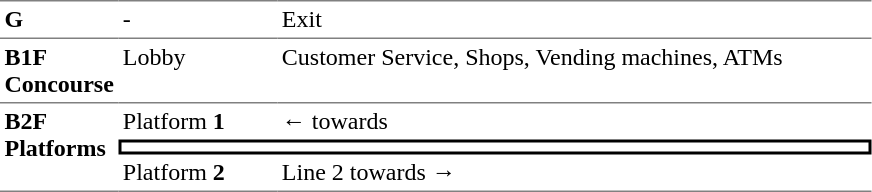<table table border=0 cellspacing=0 cellpadding=3>
<tr>
<td style="border-top:solid 1px gray;" width=50 valign=top><strong>G</strong></td>
<td style="border-top:solid 1px gray;" width=100 valign=top>-</td>
<td style="border-top:solid 1px gray;" width=390 valign=top>Exit</td>
</tr>
<tr>
<td style="border-bottom:solid 1px gray; border-top:solid 1px gray;" valign=top width=50><strong>B1F<br>Concourse</strong></td>
<td style="border-bottom:solid 1px gray; border-top:solid 1px gray;" valign=top width=100>Lobby</td>
<td style="border-bottom:solid 1px gray; border-top:solid 1px gray;" valign=top width=390>Customer Service, Shops, Vending machines, ATMs</td>
</tr>
<tr>
<td style="border-bottom:solid 1px gray;" rowspan="3" valign=top><strong>B2F<br>Platforms</strong></td>
<td>Platform <strong>1</strong></td>
<td>←  towards  </td>
</tr>
<tr>
<td style="border-right:solid 2px black;border-left:solid 2px black;border-top:solid 2px black;border-bottom:solid 2px black;text-align:center;" colspan=2></td>
</tr>
<tr>
<td style="border-bottom:solid 1px gray;">Platform <strong>2</strong></td>
<td style="border-bottom:solid 1px gray;">  Line 2 towards   →</td>
</tr>
</table>
